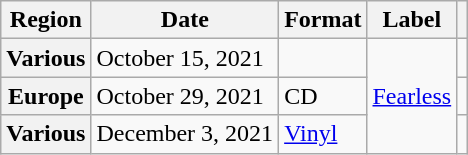<table class="wikitable plainrowheaders">
<tr>
<th scope="col">Region</th>
<th scope="col">Date</th>
<th scope="col">Format</th>
<th scope="col">Label</th>
<th scope="col"></th>
</tr>
<tr>
<th scope="row">Various</th>
<td>October 15, 2021</td>
<td></td>
<td rowspan="3"><a href='#'>Fearless</a></td>
<td></td>
</tr>
<tr>
<th scope="row">Europe</th>
<td>October 29, 2021</td>
<td>CD</td>
<td></td>
</tr>
<tr>
<th scope="row">Various</th>
<td>December 3, 2021</td>
<td><a href='#'>Vinyl</a></td>
<td></td>
</tr>
</table>
